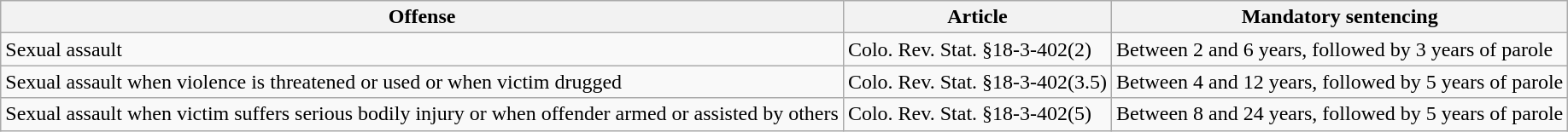<table class="wikitable">
<tr>
<th>Offense</th>
<th>Article</th>
<th>Mandatory sentencing</th>
</tr>
<tr>
<td>Sexual assault</td>
<td>Colo. Rev. Stat. §18-3-402(2)</td>
<td>Between 2 and 6 years, followed by 3 years of parole</td>
</tr>
<tr>
<td>Sexual assault when violence is threatened or used or when victim drugged</td>
<td>Colo. Rev. Stat. §18-3-402(3.5)</td>
<td>Between 4 and 12 years, followed by 5 years of parole</td>
</tr>
<tr>
<td>Sexual assault when victim suffers serious bodily injury or when offender armed or assisted by others</td>
<td>Colo. Rev. Stat. §18-3-402(5)</td>
<td>Between 8 and 24 years, followed by 5 years of parole</td>
</tr>
</table>
